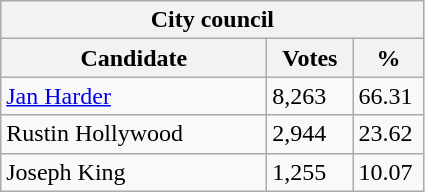<table class="wikitable">
<tr>
<th colspan="3">City council</th>
</tr>
<tr>
<th style="width: 170px">Candidate</th>
<th style="width: 50px">Votes</th>
<th style="width: 40px">%</th>
</tr>
<tr>
<td><a href='#'>Jan Harder</a></td>
<td>8,263</td>
<td>66.31</td>
</tr>
<tr>
<td>Rustin Hollywood</td>
<td>2,944</td>
<td>23.62</td>
</tr>
<tr>
<td>Joseph King</td>
<td>1,255</td>
<td>10.07</td>
</tr>
</table>
